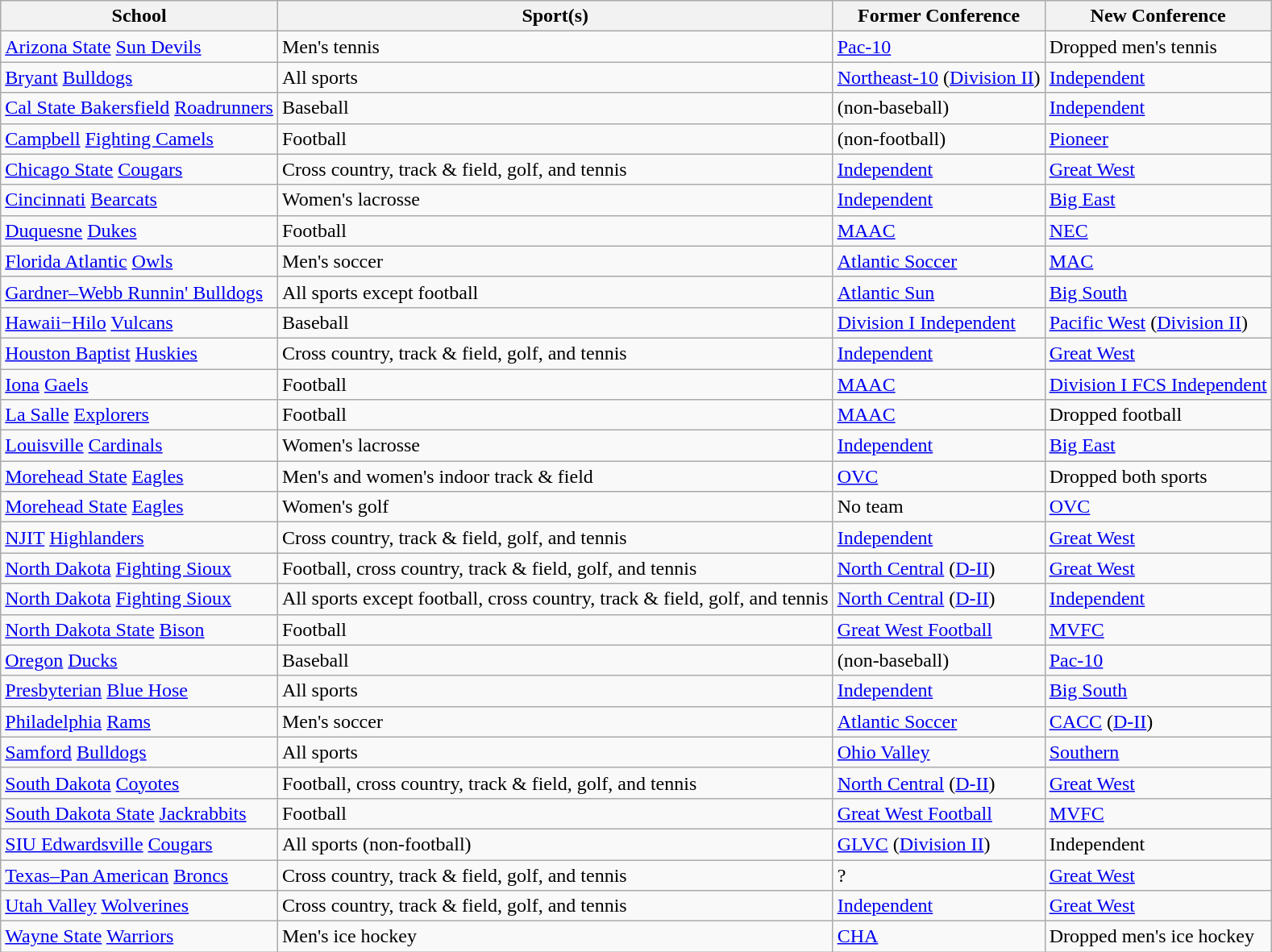<table class="wikitable sortable">
<tr>
<th>School</th>
<th>Sport(s)</th>
<th>Former Conference</th>
<th>New Conference</th>
</tr>
<tr>
<td><a href='#'>Arizona State</a> <a href='#'>Sun Devils</a></td>
<td>Men's tennis</td>
<td><a href='#'>Pac-10</a></td>
<td>Dropped men's tennis</td>
</tr>
<tr>
<td><a href='#'>Bryant</a> <a href='#'>Bulldogs</a></td>
<td>All sports</td>
<td><a href='#'>Northeast-10</a> (<a href='#'>Division II</a>)</td>
<td><a href='#'>Independent</a></td>
</tr>
<tr>
<td><a href='#'>Cal State Bakersfield</a> <a href='#'>Roadrunners</a></td>
<td>Baseball</td>
<td>(non-baseball)</td>
<td><a href='#'>Independent</a></td>
</tr>
<tr>
<td><a href='#'>Campbell</a> <a href='#'>Fighting Camels</a></td>
<td>Football</td>
<td>(non-football)</td>
<td><a href='#'>Pioneer</a></td>
</tr>
<tr>
<td><a href='#'>Chicago State</a> <a href='#'>Cougars</a></td>
<td>Cross country, track & field, golf, and tennis</td>
<td><a href='#'>Independent</a></td>
<td><a href='#'>Great West</a></td>
</tr>
<tr>
<td><a href='#'>Cincinnati</a> <a href='#'>Bearcats</a></td>
<td>Women's lacrosse</td>
<td><a href='#'>Independent</a></td>
<td><a href='#'>Big East</a></td>
</tr>
<tr>
<td><a href='#'>Duquesne</a> <a href='#'>Dukes</a></td>
<td>Football</td>
<td><a href='#'>MAAC</a></td>
<td><a href='#'>NEC</a></td>
</tr>
<tr>
<td><a href='#'>Florida Atlantic</a> <a href='#'>Owls</a></td>
<td>Men's soccer</td>
<td><a href='#'>Atlantic Soccer</a></td>
<td><a href='#'>MAC</a></td>
</tr>
<tr>
<td><a href='#'>Gardner–Webb Runnin' Bulldogs</a></td>
<td>All sports except football</td>
<td><a href='#'>Atlantic Sun</a></td>
<td><a href='#'>Big South</a></td>
</tr>
<tr>
<td><a href='#'>Hawaii−Hilo</a> <a href='#'>Vulcans</a></td>
<td>Baseball</td>
<td><a href='#'>Division I Independent</a></td>
<td><a href='#'>Pacific West</a> (<a href='#'>Division II</a>)</td>
</tr>
<tr>
<td><a href='#'>Houston Baptist</a> <a href='#'>Huskies</a></td>
<td>Cross country, track & field, golf, and tennis</td>
<td><a href='#'>Independent</a></td>
<td><a href='#'>Great West</a></td>
</tr>
<tr>
<td><a href='#'>Iona</a> <a href='#'>Gaels</a></td>
<td>Football</td>
<td><a href='#'>MAAC</a></td>
<td><a href='#'>Division I FCS Independent</a></td>
</tr>
<tr>
<td><a href='#'>La Salle</a> <a href='#'>Explorers</a></td>
<td>Football</td>
<td><a href='#'>MAAC</a></td>
<td>Dropped football</td>
</tr>
<tr>
<td><a href='#'>Louisville</a> <a href='#'>Cardinals</a></td>
<td>Women's lacrosse</td>
<td><a href='#'>Independent</a></td>
<td><a href='#'>Big East</a></td>
</tr>
<tr>
<td><a href='#'>Morehead State</a> <a href='#'>Eagles</a></td>
<td>Men's and women's indoor track & field</td>
<td><a href='#'>OVC</a></td>
<td>Dropped both sports</td>
</tr>
<tr>
<td><a href='#'>Morehead State</a> <a href='#'>Eagles</a></td>
<td>Women's golf</td>
<td>No team</td>
<td><a href='#'>OVC</a></td>
</tr>
<tr>
<td><a href='#'>NJIT</a> <a href='#'>Highlanders</a></td>
<td>Cross country, track & field, golf, and tennis</td>
<td><a href='#'>Independent</a></td>
<td><a href='#'>Great West</a></td>
</tr>
<tr>
<td><a href='#'>North Dakota</a> <a href='#'>Fighting Sioux</a></td>
<td>Football, cross country, track & field, golf, and tennis</td>
<td><a href='#'>North Central</a> (<a href='#'>D-II</a>)</td>
<td><a href='#'>Great West</a></td>
</tr>
<tr>
<td><a href='#'>North Dakota</a> <a href='#'>Fighting Sioux</a></td>
<td>All sports except football, cross country, track & field, golf, and tennis</td>
<td><a href='#'>North Central</a> (<a href='#'>D-II</a>)</td>
<td><a href='#'>Independent</a></td>
</tr>
<tr>
<td><a href='#'>North Dakota State</a> <a href='#'>Bison</a></td>
<td>Football</td>
<td><a href='#'>Great West Football</a></td>
<td><a href='#'>MVFC</a></td>
</tr>
<tr>
<td><a href='#'>Oregon</a> <a href='#'>Ducks</a></td>
<td>Baseball</td>
<td>(non-baseball)</td>
<td><a href='#'>Pac-10</a></td>
</tr>
<tr>
<td><a href='#'>Presbyterian</a> <a href='#'>Blue Hose</a></td>
<td>All sports</td>
<td><a href='#'>Independent</a></td>
<td><a href='#'>Big South</a></td>
</tr>
<tr>
<td><a href='#'>Philadelphia</a> <a href='#'>Rams</a></td>
<td>Men's soccer</td>
<td><a href='#'>Atlantic Soccer</a></td>
<td><a href='#'>CACC</a> (<a href='#'>D-II</a>)</td>
</tr>
<tr>
<td><a href='#'>Samford</a> <a href='#'>Bulldogs</a></td>
<td>All sports</td>
<td><a href='#'>Ohio Valley</a></td>
<td><a href='#'>Southern</a></td>
</tr>
<tr>
<td><a href='#'>South Dakota</a> <a href='#'>Coyotes</a></td>
<td>Football, cross country, track & field, golf, and tennis</td>
<td><a href='#'>North Central</a> (<a href='#'>D-II</a>)</td>
<td><a href='#'>Great West</a></td>
</tr>
<tr>
<td><a href='#'>South Dakota State</a> <a href='#'>Jackrabbits</a></td>
<td>Football</td>
<td><a href='#'>Great West Football</a></td>
<td><a href='#'>MVFC</a></td>
</tr>
<tr>
<td><a href='#'>SIU Edwardsville</a> <a href='#'>Cougars</a></td>
<td>All sports (non-football)</td>
<td><a href='#'>GLVC</a> (<a href='#'>Division II</a>)</td>
<td>Independent</td>
</tr>
<tr>
<td><a href='#'>Texas–Pan American</a> <a href='#'>Broncs</a></td>
<td>Cross country, track & field, golf, and tennis</td>
<td>?</td>
<td><a href='#'>Great West</a></td>
</tr>
<tr>
<td><a href='#'>Utah Valley</a> <a href='#'>Wolverines</a></td>
<td>Cross country, track & field, golf, and tennis</td>
<td><a href='#'>Independent</a></td>
<td><a href='#'>Great West</a></td>
</tr>
<tr>
<td><a href='#'>Wayne State</a> <a href='#'>Warriors</a></td>
<td>Men's ice hockey</td>
<td><a href='#'>CHA</a></td>
<td>Dropped men's ice hockey</td>
</tr>
</table>
